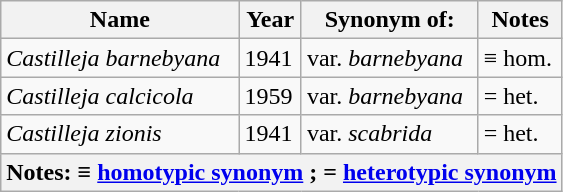<table class="wikitable sortable mw-collapsible" id="Synonyms">
<tr>
<th>Name</th>
<th>Year</th>
<th>Synonym of:</th>
<th>Notes</th>
</tr>
<tr>
<td><em>Castilleja barnebyana</em> </td>
<td>1941</td>
<td>var. <em>barnebyana</em></td>
<td>≡ hom.</td>
</tr>
<tr>
<td><em>Castilleja calcicola</em> </td>
<td>1959</td>
<td>var. <em>barnebyana</em></td>
<td>= het.</td>
</tr>
<tr>
<td><em>Castilleja zionis</em> </td>
<td>1941</td>
<td>var. <em>scabrida</em></td>
<td>= het.</td>
</tr>
<tr>
<th colspan=5 style="text-align: left;">Notes: ≡ <a href='#'>homotypic synonym</a> ; = <a href='#'>heterotypic synonym</a></th>
</tr>
</table>
